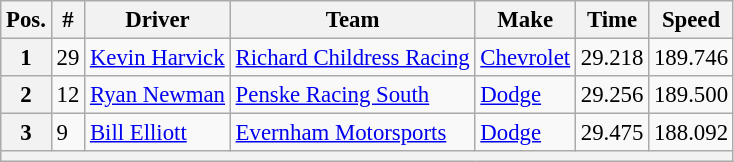<table class="wikitable" style="font-size:95%">
<tr>
<th>Pos.</th>
<th>#</th>
<th>Driver</th>
<th>Team</th>
<th>Make</th>
<th>Time</th>
<th>Speed</th>
</tr>
<tr>
<th>1</th>
<td>29</td>
<td><a href='#'>Kevin Harvick</a></td>
<td><a href='#'>Richard Childress Racing</a></td>
<td><a href='#'>Chevrolet</a></td>
<td>29.218</td>
<td>189.746</td>
</tr>
<tr>
<th>2</th>
<td>12</td>
<td><a href='#'>Ryan Newman</a></td>
<td><a href='#'>Penske Racing South</a></td>
<td><a href='#'>Dodge</a></td>
<td>29.256</td>
<td>189.500</td>
</tr>
<tr>
<th>3</th>
<td>9</td>
<td><a href='#'>Bill Elliott</a></td>
<td><a href='#'>Evernham Motorsports</a></td>
<td><a href='#'>Dodge</a></td>
<td>29.475</td>
<td>188.092</td>
</tr>
<tr>
<th colspan="7"></th>
</tr>
</table>
